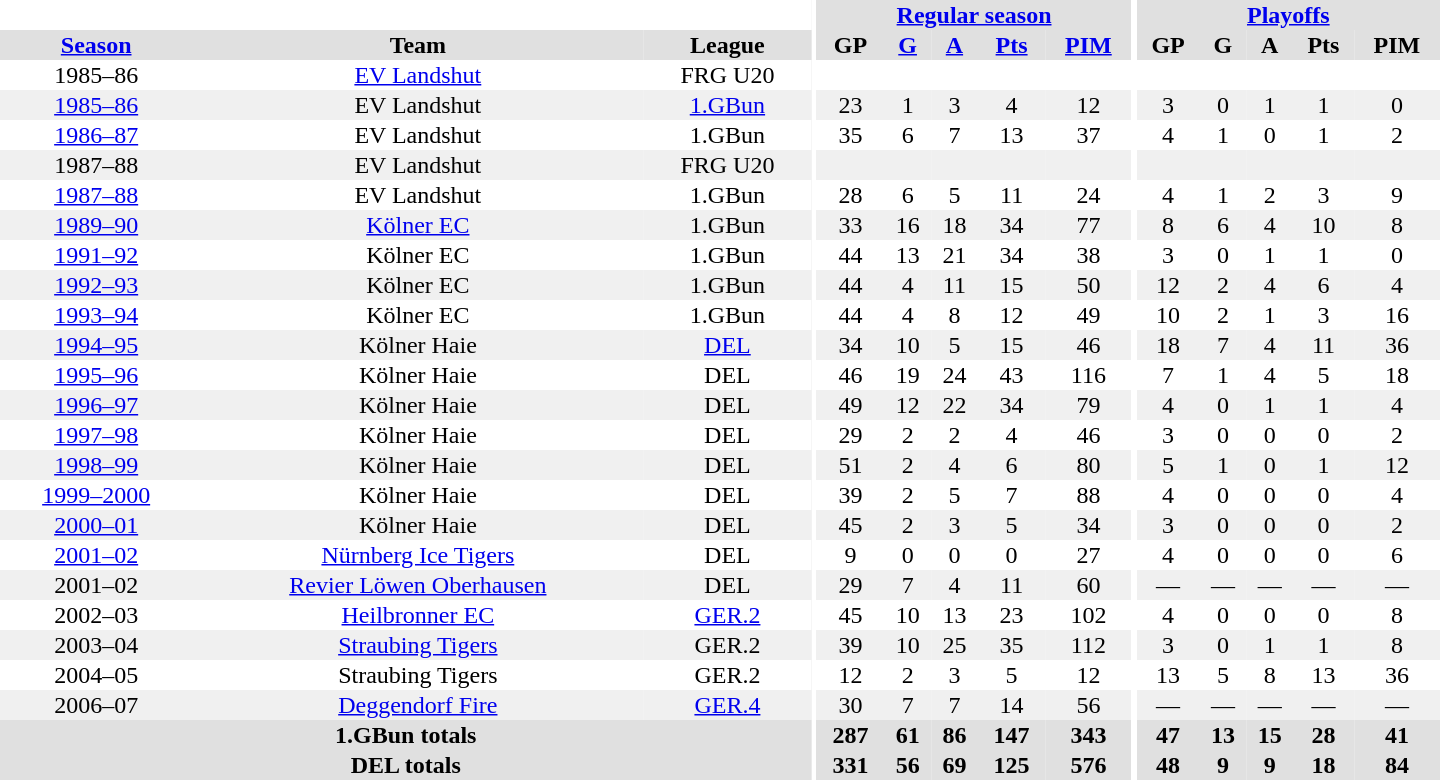<table border="0" cellpadding="1" cellspacing="0" style="text-align:center; width:60em">
<tr bgcolor="#e0e0e0">
<th colspan="3" bgcolor="#ffffff"></th>
<th rowspan="99" bgcolor="#ffffff"></th>
<th colspan="5"><a href='#'>Regular season</a></th>
<th rowspan="99" bgcolor="#ffffff"></th>
<th colspan="5"><a href='#'>Playoffs</a></th>
</tr>
<tr bgcolor="#e0e0e0">
<th><a href='#'>Season</a></th>
<th>Team</th>
<th>League</th>
<th>GP</th>
<th><a href='#'>G</a></th>
<th><a href='#'>A</a></th>
<th><a href='#'>Pts</a></th>
<th><a href='#'>PIM</a></th>
<th>GP</th>
<th>G</th>
<th>A</th>
<th>Pts</th>
<th>PIM</th>
</tr>
<tr>
<td>1985–86</td>
<td><a href='#'>EV Landshut</a></td>
<td>FRG U20</td>
<td></td>
<td></td>
<td></td>
<td></td>
<td></td>
<td></td>
<td></td>
<td></td>
<td></td>
<td></td>
</tr>
<tr bgcolor="#f0f0f0">
<td><a href='#'>1985–86</a></td>
<td>EV Landshut</td>
<td><a href='#'>1.GBun</a></td>
<td>23</td>
<td>1</td>
<td>3</td>
<td>4</td>
<td>12</td>
<td>3</td>
<td>0</td>
<td>1</td>
<td>1</td>
<td>0</td>
</tr>
<tr>
<td><a href='#'>1986–87</a></td>
<td>EV Landshut</td>
<td>1.GBun</td>
<td>35</td>
<td>6</td>
<td>7</td>
<td>13</td>
<td>37</td>
<td>4</td>
<td>1</td>
<td>0</td>
<td>1</td>
<td>2</td>
</tr>
<tr bgcolor="#f0f0f0">
<td>1987–88</td>
<td>EV Landshut</td>
<td>FRG U20</td>
<td></td>
<td></td>
<td></td>
<td></td>
<td></td>
<td></td>
<td></td>
<td></td>
<td></td>
<td></td>
</tr>
<tr>
<td><a href='#'>1987–88</a></td>
<td>EV Landshut</td>
<td>1.GBun</td>
<td>28</td>
<td>6</td>
<td>5</td>
<td>11</td>
<td>24</td>
<td>4</td>
<td>1</td>
<td>2</td>
<td>3</td>
<td>9</td>
</tr>
<tr bgcolor="#f0f0f0">
<td><a href='#'>1989–90</a></td>
<td><a href='#'>Kölner EC</a></td>
<td>1.GBun</td>
<td>33</td>
<td>16</td>
<td>18</td>
<td>34</td>
<td>77</td>
<td>8</td>
<td>6</td>
<td>4</td>
<td>10</td>
<td>8</td>
</tr>
<tr>
<td><a href='#'>1991–92</a></td>
<td>Kölner EC</td>
<td>1.GBun</td>
<td>44</td>
<td>13</td>
<td>21</td>
<td>34</td>
<td>38</td>
<td>3</td>
<td>0</td>
<td>1</td>
<td>1</td>
<td>0</td>
</tr>
<tr bgcolor="#f0f0f0">
<td><a href='#'>1992–93</a></td>
<td>Kölner EC</td>
<td>1.GBun</td>
<td>44</td>
<td>4</td>
<td>11</td>
<td>15</td>
<td>50</td>
<td>12</td>
<td>2</td>
<td>4</td>
<td>6</td>
<td>4</td>
</tr>
<tr>
<td><a href='#'>1993–94</a></td>
<td>Kölner EC</td>
<td>1.GBun</td>
<td>44</td>
<td>4</td>
<td>8</td>
<td>12</td>
<td>49</td>
<td>10</td>
<td>2</td>
<td>1</td>
<td>3</td>
<td>16</td>
</tr>
<tr bgcolor="#f0f0f0">
<td><a href='#'>1994–95</a></td>
<td>Kölner Haie</td>
<td><a href='#'>DEL</a></td>
<td>34</td>
<td>10</td>
<td>5</td>
<td>15</td>
<td>46</td>
<td>18</td>
<td>7</td>
<td>4</td>
<td>11</td>
<td>36</td>
</tr>
<tr>
<td><a href='#'>1995–96</a></td>
<td>Kölner Haie</td>
<td>DEL</td>
<td>46</td>
<td>19</td>
<td>24</td>
<td>43</td>
<td>116</td>
<td>7</td>
<td>1</td>
<td>4</td>
<td>5</td>
<td>18</td>
</tr>
<tr bgcolor="#f0f0f0">
<td><a href='#'>1996–97</a></td>
<td>Kölner Haie</td>
<td>DEL</td>
<td>49</td>
<td>12</td>
<td>22</td>
<td>34</td>
<td>79</td>
<td>4</td>
<td>0</td>
<td>1</td>
<td>1</td>
<td>4</td>
</tr>
<tr>
<td><a href='#'>1997–98</a></td>
<td>Kölner Haie</td>
<td>DEL</td>
<td>29</td>
<td>2</td>
<td>2</td>
<td>4</td>
<td>46</td>
<td>3</td>
<td>0</td>
<td>0</td>
<td>0</td>
<td>2</td>
</tr>
<tr bgcolor="#f0f0f0">
<td><a href='#'>1998–99</a></td>
<td>Kölner Haie</td>
<td>DEL</td>
<td>51</td>
<td>2</td>
<td>4</td>
<td>6</td>
<td>80</td>
<td>5</td>
<td>1</td>
<td>0</td>
<td>1</td>
<td>12</td>
</tr>
<tr>
<td><a href='#'>1999–2000</a></td>
<td>Kölner Haie</td>
<td>DEL</td>
<td>39</td>
<td>2</td>
<td>5</td>
<td>7</td>
<td>88</td>
<td>4</td>
<td>0</td>
<td>0</td>
<td>0</td>
<td>4</td>
</tr>
<tr bgcolor="#f0f0f0">
<td><a href='#'>2000–01</a></td>
<td>Kölner Haie</td>
<td>DEL</td>
<td>45</td>
<td>2</td>
<td>3</td>
<td>5</td>
<td>34</td>
<td>3</td>
<td>0</td>
<td>0</td>
<td>0</td>
<td>2</td>
</tr>
<tr>
<td><a href='#'>2001–02</a></td>
<td><a href='#'>Nürnberg Ice Tigers</a></td>
<td>DEL</td>
<td>9</td>
<td>0</td>
<td>0</td>
<td>0</td>
<td>27</td>
<td>4</td>
<td>0</td>
<td>0</td>
<td>0</td>
<td>6</td>
</tr>
<tr bgcolor="#f0f0f0">
<td>2001–02</td>
<td><a href='#'>Revier Löwen Oberhausen</a></td>
<td>DEL</td>
<td>29</td>
<td>7</td>
<td>4</td>
<td>11</td>
<td>60</td>
<td>—</td>
<td>—</td>
<td>—</td>
<td>—</td>
<td>—</td>
</tr>
<tr>
<td>2002–03</td>
<td><a href='#'>Heilbronner EC</a></td>
<td><a href='#'>GER.2</a></td>
<td>45</td>
<td>10</td>
<td>13</td>
<td>23</td>
<td>102</td>
<td>4</td>
<td>0</td>
<td>0</td>
<td>0</td>
<td>8</td>
</tr>
<tr bgcolor="#f0f0f0">
<td>2003–04</td>
<td><a href='#'>Straubing Tigers</a></td>
<td>GER.2</td>
<td>39</td>
<td>10</td>
<td>25</td>
<td>35</td>
<td>112</td>
<td>3</td>
<td>0</td>
<td>1</td>
<td>1</td>
<td>8</td>
</tr>
<tr>
<td>2004–05</td>
<td>Straubing Tigers</td>
<td>GER.2</td>
<td>12</td>
<td>2</td>
<td>3</td>
<td>5</td>
<td>12</td>
<td>13</td>
<td>5</td>
<td>8</td>
<td>13</td>
<td>36</td>
</tr>
<tr bgcolor="#f0f0f0">
<td>2006–07</td>
<td><a href='#'>Deggendorf Fire</a></td>
<td><a href='#'>GER.4</a></td>
<td>30</td>
<td>7</td>
<td>7</td>
<td>14</td>
<td>56</td>
<td>—</td>
<td>—</td>
<td>—</td>
<td>—</td>
<td>—</td>
</tr>
<tr bgcolor="#e0e0e0">
<th colspan="3">1.GBun totals</th>
<th>287</th>
<th>61</th>
<th>86</th>
<th>147</th>
<th>343</th>
<th>47</th>
<th>13</th>
<th>15</th>
<th>28</th>
<th>41</th>
</tr>
<tr bgcolor="#e0e0e0">
<th colspan="3">DEL totals</th>
<th>331</th>
<th>56</th>
<th>69</th>
<th>125</th>
<th>576</th>
<th>48</th>
<th>9</th>
<th>9</th>
<th>18</th>
<th>84</th>
</tr>
</table>
